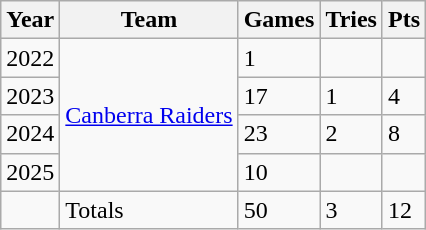<table class="wikitable">
<tr>
<th>Year</th>
<th>Team</th>
<th>Games</th>
<th>Tries</th>
<th>Pts</th>
</tr>
<tr>
<td>2022</td>
<td rowspan="4"> <a href='#'>Canberra Raiders</a></td>
<td>1</td>
<td></td>
<td></td>
</tr>
<tr>
<td>2023</td>
<td>17</td>
<td>1</td>
<td>4</td>
</tr>
<tr>
<td>2024</td>
<td>23</td>
<td>2</td>
<td>8</td>
</tr>
<tr>
<td>2025</td>
<td>10</td>
<td></td>
<td></td>
</tr>
<tr>
<td></td>
<td>Totals</td>
<td>50</td>
<td>3</td>
<td>12</td>
</tr>
</table>
